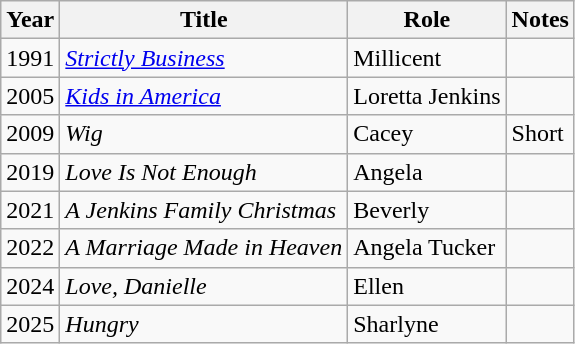<table class="wikitable">
<tr>
<th>Year</th>
<th>Title</th>
<th>Role</th>
<th>Notes</th>
</tr>
<tr>
<td>1991</td>
<td><em><a href='#'>Strictly Business</a></em></td>
<td>Millicent</td>
<td></td>
</tr>
<tr>
<td>2005</td>
<td><em><a href='#'>Kids in America</a></em></td>
<td>Loretta Jenkins</td>
<td></td>
</tr>
<tr>
<td>2009</td>
<td><em>Wig</em></td>
<td>Cacey</td>
<td>Short</td>
</tr>
<tr>
<td>2019</td>
<td><em>Love Is Not Enough</em></td>
<td>Angela</td>
<td></td>
</tr>
<tr>
<td>2021</td>
<td><em>A Jenkins Family Christmas</em></td>
<td>Beverly</td>
<td></td>
</tr>
<tr>
<td>2022</td>
<td><em>A Marriage Made in Heaven</em></td>
<td>Angela Tucker</td>
<td></td>
</tr>
<tr>
<td>2024</td>
<td><em>Love, Danielle</em></td>
<td>Ellen</td>
<td></td>
</tr>
<tr>
<td>2025</td>
<td><em>Hungry</em></td>
<td>Sharlyne</td>
<td></td>
</tr>
</table>
